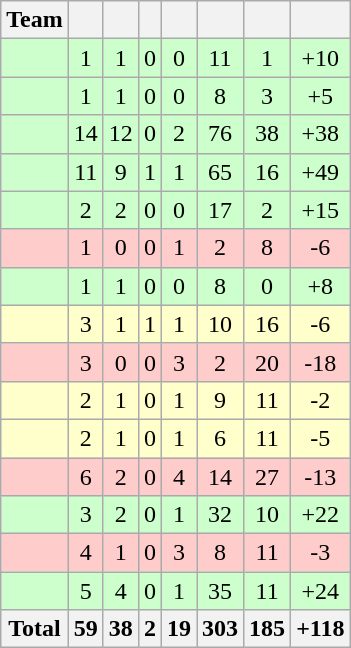<table class="wikitable sortable" style="text-align:center;">
<tr>
<th>Team</th>
<th></th>
<th></th>
<th></th>
<th></th>
<th></th>
<th></th>
<th></th>
</tr>
<tr bgcolor=#CCFFCC>
<td style="text-align:left;"></td>
<td>1</td>
<td>1</td>
<td>0</td>
<td>0</td>
<td>11</td>
<td>1</td>
<td>+10</td>
</tr>
<tr bgcolor=#CCFFCC>
<td style="text-align:left;"></td>
<td>1</td>
<td>1</td>
<td>0</td>
<td>0</td>
<td>8</td>
<td>3</td>
<td>+5</td>
</tr>
<tr bgcolor=#CCFFCC>
<td style="text-align:left;"></td>
<td>14</td>
<td>12</td>
<td>0</td>
<td>2</td>
<td>76</td>
<td>38</td>
<td>+38</td>
</tr>
<tr bgcolor=#CCFFCC>
<td style="text-align:left;"></td>
<td>11</td>
<td>9</td>
<td>1</td>
<td>1</td>
<td>65</td>
<td>16</td>
<td>+49</td>
</tr>
<tr bgcolor=#CCFFCC>
<td style="text-align:left;"></td>
<td>2</td>
<td>2</td>
<td>0</td>
<td>0</td>
<td>17</td>
<td>2</td>
<td>+15</td>
</tr>
<tr bgcolor=#FFCCCC>
<td style="text-align:left;"></td>
<td>1</td>
<td>0</td>
<td>0</td>
<td>1</td>
<td>2</td>
<td>8</td>
<td>-6</td>
</tr>
<tr bgcolor=#CCFFCC>
<td style="text-align:left;"></td>
<td>1</td>
<td>1</td>
<td>0</td>
<td>0</td>
<td>8</td>
<td>0</td>
<td>+8</td>
</tr>
<tr bgcolor=#FFFFCC>
<td style="text-align:left;"></td>
<td>3</td>
<td>1</td>
<td>1</td>
<td>1</td>
<td>10</td>
<td>16</td>
<td>-6</td>
</tr>
<tr bgcolor=#FFCCCC>
<td style="text-align:left;"></td>
<td>3</td>
<td>0</td>
<td>0</td>
<td>3</td>
<td>2</td>
<td>20</td>
<td>-18</td>
</tr>
<tr bgcolor=#FFFFCC>
<td style="text-align:left;"></td>
<td>2</td>
<td>1</td>
<td>0</td>
<td>1</td>
<td>9</td>
<td>11</td>
<td>-2</td>
</tr>
<tr bgcolor=#FFFFCC>
<td style="text-align:left;"></td>
<td>2</td>
<td>1</td>
<td>0</td>
<td>1</td>
<td>6</td>
<td>11</td>
<td>-5</td>
</tr>
<tr bgcolor=#FFCCCC>
<td style="text-align:left;"></td>
<td>6</td>
<td>2</td>
<td>0</td>
<td>4</td>
<td>14</td>
<td>27</td>
<td>-13</td>
</tr>
<tr bgcolor=#CCFFCC>
<td style="text-align:left;"></td>
<td>3</td>
<td>2</td>
<td>0</td>
<td>1</td>
<td>32</td>
<td>10</td>
<td>+22</td>
</tr>
<tr bgcolor=#FFCCCC>
<td style="text-align:left;"></td>
<td>4</td>
<td>1</td>
<td>0</td>
<td>3</td>
<td>8</td>
<td>11</td>
<td>-3</td>
</tr>
<tr bgcolor=#CCFFCC>
<td style="text-align:left;"></td>
<td>5</td>
<td>4</td>
<td>0</td>
<td>1</td>
<td>35</td>
<td>11</td>
<td>+24</td>
</tr>
<tr>
<th>Total</th>
<th>59</th>
<th>38</th>
<th>2</th>
<th>19</th>
<th>303</th>
<th>185</th>
<th>+118</th>
</tr>
</table>
